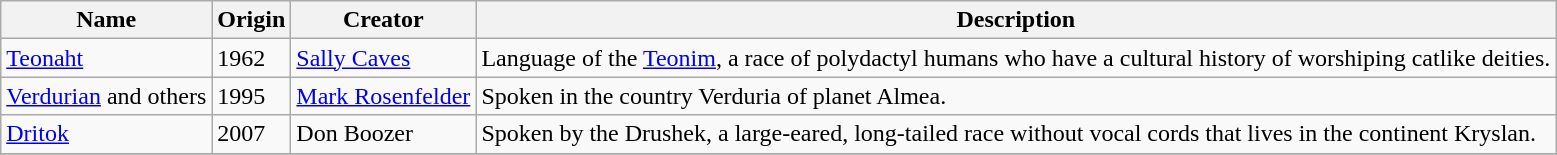<table class="wikitable sortable">
<tr>
<th>Name</th>
<th>Origin</th>
<th>Creator</th>
<th>Description</th>
</tr>
<tr>
<td><a href='#'>Teonaht</a></td>
<td>1962</td>
<td><a href='#'>Sally Caves</a></td>
<td>Language of the <a href='#'>Teonim</a>, a race of polydactyl humans who have a cultural history of worshiping catlike deities.</td>
</tr>
<tr>
<td><a href='#'>Verdurian</a> and others</td>
<td>1995</td>
<td><a href='#'>Mark Rosenfelder</a></td>
<td>Spoken in the country Verduria of planet Almea.</td>
</tr>
<tr>
<td><a href='#'>Dritok</a></td>
<td>2007</td>
<td>Don Boozer</td>
<td>Spoken by the Drushek, a large-eared, long-tailed race without vocal cords that lives in the continent Kryslan.</td>
</tr>
<tr>
</tr>
</table>
